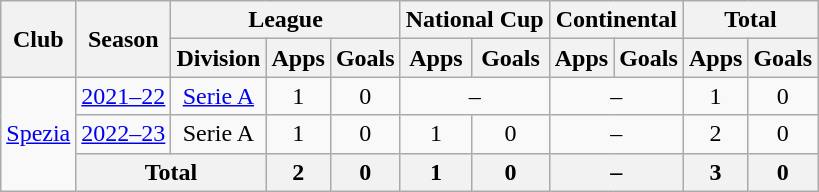<table class="wikitable" style="text-align:center">
<tr>
<th rowspan=2>Club</th>
<th rowspan=2>Season</th>
<th colspan=3>League</th>
<th colspan=2>National Cup</th>
<th colspan=2>Continental</th>
<th colspan=2>Total</th>
</tr>
<tr>
<th>Division</th>
<th>Apps</th>
<th>Goals</th>
<th>Apps</th>
<th>Goals</th>
<th>Apps</th>
<th>Goals</th>
<th>Apps</th>
<th>Goals</th>
</tr>
<tr>
<td rowspan=3><a href='#'>Spezia</a></td>
<td><a href='#'>2021–22</a></td>
<td><a href='#'>Serie A</a></td>
<td>1</td>
<td>0</td>
<td colspan=2>–</td>
<td colspan=2>–</td>
<td>1</td>
<td>0</td>
</tr>
<tr>
<td><a href='#'>2022–23</a></td>
<td>Serie A</td>
<td>1</td>
<td>0</td>
<td>1</td>
<td>0</td>
<td colspan=2>–</td>
<td>2</td>
<td>0</td>
</tr>
<tr>
<th colspan=2>Total</th>
<th>2</th>
<th>0</th>
<th>1</th>
<th>0</th>
<th colspan=2>–</th>
<th>3</th>
<th>0</th>
</tr>
</table>
